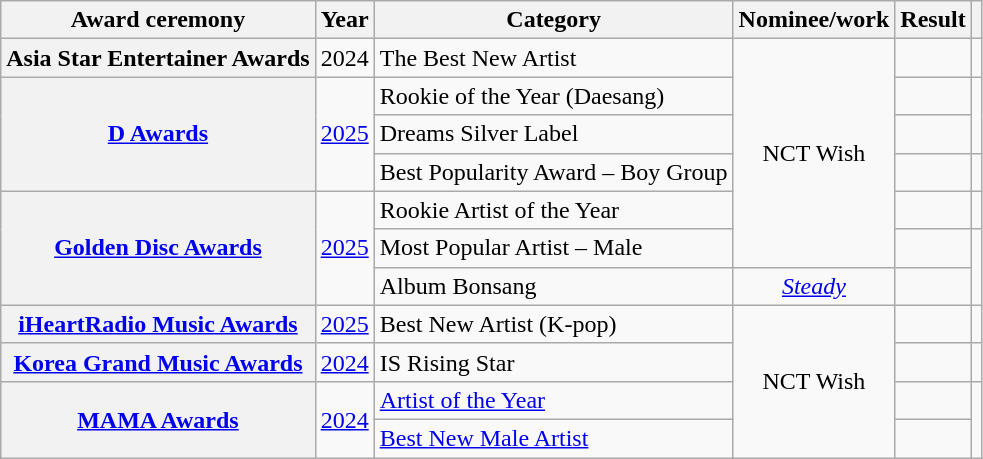<table class="wikitable plainrowheaders sortable">
<tr>
<th scope="col">Award ceremony </th>
<th scope="col">Year</th>
<th scope="col">Category </th>
<th scope="col">Nominee/work</th>
<th scope="col">Result</th>
<th scope="col" class="unsortable"></th>
</tr>
<tr>
<th scope="row">Asia Star Entertainer Awards</th>
<td style="text-align:center">2024</td>
<td>The Best New Artist</td>
<td style="text-align:center" rowspan="6">NCT Wish</td>
<td></td>
<td style="text-align:center"></td>
</tr>
<tr>
<th scope="row" rowspan="3"><a href='#'>D Awards</a></th>
<td rowspan="3" style="text-align:center"><a href='#'>2025</a></td>
<td>Rookie of the Year (Daesang)</td>
<td></td>
<td rowspan="2" style="text-align:center"></td>
</tr>
<tr>
<td>Dreams Silver Label</td>
<td></td>
</tr>
<tr>
<td>Best Popularity Award – Boy Group</td>
<td></td>
<td style="text-align:center"></td>
</tr>
<tr>
<th scope="row" rowspan="3"><a href='#'>Golden Disc Awards</a></th>
<td style="text-align:center" rowspan="3"><a href='#'>2025</a></td>
<td>Rookie Artist of the Year</td>
<td></td>
<td style="text-align:center"></td>
</tr>
<tr>
<td>Most Popular Artist – Male</td>
<td></td>
<td style="text-align:center" rowspan="2"></td>
</tr>
<tr>
<td>Album Bonsang</td>
<td style="text-align:center"><em><a href='#'>Steady</a></em></td>
<td></td>
</tr>
<tr>
<th scope="row"><a href='#'>iHeartRadio Music Awards</a></th>
<td style="text-align:center"><a href='#'>2025</a></td>
<td>Best New Artist (K-pop)</td>
<td style="text-align:center" rowspan="4">NCT Wish</td>
<td></td>
<td style="text-align:center"></td>
</tr>
<tr>
<th scope="row"><a href='#'>Korea Grand Music Awards</a></th>
<td style="text-align:center"><a href='#'>2024</a></td>
<td>IS Rising Star</td>
<td></td>
<td style="text-align:center"></td>
</tr>
<tr>
<th scope="row" rowspan="2"><a href='#'>MAMA Awards</a></th>
<td style="text-align:center" rowspan="2"><a href='#'>2024</a></td>
<td><a href='#'>Artist of the Year</a></td>
<td></td>
<td style="text-align:center" rowspan="2"></td>
</tr>
<tr>
<td><a href='#'>Best New Male Artist</a></td>
<td></td>
</tr>
</table>
